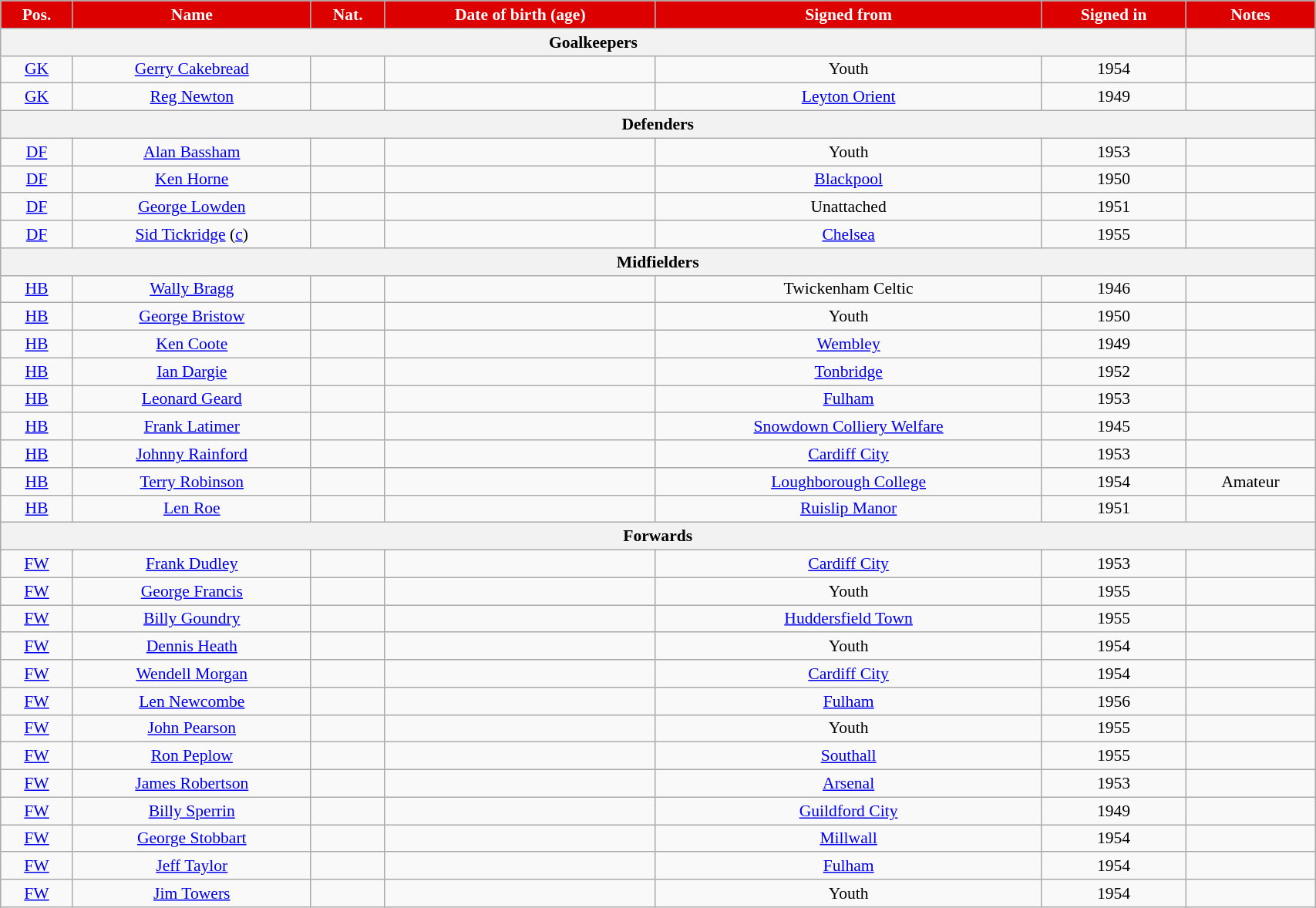<table class="wikitable"  style="text-align:center; font-size:90%; width:90%;">
<tr>
<th style="background:#d00; color:white; text-align:center;">Pos.</th>
<th style="background:#d00; color:white; text-align:center;">Name</th>
<th style="background:#d00; color:white; text-align:center;">Nat.</th>
<th style="background:#d00; color:white; text-align:center;">Date of birth (age)</th>
<th style="background:#d00; color:white; text-align:center;">Signed from</th>
<th style="background:#d00; color:white; text-align:center;">Signed in</th>
<th style="background:#d00; color:white; text-align:center;">Notes</th>
</tr>
<tr>
<th colspan="6">Goalkeepers</th>
<th></th>
</tr>
<tr>
<td><a href='#'>GK</a></td>
<td><a href='#'>Gerry Cakebread</a></td>
<td></td>
<td></td>
<td>Youth</td>
<td>1954</td>
<td></td>
</tr>
<tr>
<td><a href='#'>GK</a></td>
<td><a href='#'>Reg Newton</a></td>
<td></td>
<td></td>
<td><a href='#'>Leyton Orient</a></td>
<td>1949</td>
<td></td>
</tr>
<tr>
<th colspan="7">Defenders</th>
</tr>
<tr>
<td><a href='#'>DF</a></td>
<td><a href='#'>Alan Bassham</a></td>
<td></td>
<td></td>
<td>Youth</td>
<td>1953</td>
<td></td>
</tr>
<tr>
<td><a href='#'>DF</a></td>
<td><a href='#'>Ken Horne</a></td>
<td></td>
<td></td>
<td><a href='#'>Blackpool</a></td>
<td>1950</td>
<td></td>
</tr>
<tr>
<td><a href='#'>DF</a></td>
<td><a href='#'>George Lowden</a></td>
<td></td>
<td></td>
<td>Unattached</td>
<td>1951</td>
<td></td>
</tr>
<tr>
<td><a href='#'>DF</a></td>
<td><a href='#'>Sid Tickridge</a> (<a href='#'>c</a>)</td>
<td></td>
<td></td>
<td><a href='#'>Chelsea</a></td>
<td>1955</td>
<td></td>
</tr>
<tr>
<th colspan="7">Midfielders</th>
</tr>
<tr>
<td><a href='#'>HB</a></td>
<td><a href='#'>Wally Bragg</a></td>
<td></td>
<td></td>
<td>Twickenham Celtic</td>
<td>1946</td>
<td></td>
</tr>
<tr>
<td><a href='#'>HB</a></td>
<td><a href='#'>George Bristow</a></td>
<td></td>
<td></td>
<td>Youth</td>
<td>1950</td>
<td></td>
</tr>
<tr>
<td><a href='#'>HB</a></td>
<td><a href='#'>Ken Coote</a></td>
<td></td>
<td></td>
<td><a href='#'>Wembley</a></td>
<td>1949</td>
<td></td>
</tr>
<tr>
<td><a href='#'>HB</a></td>
<td><a href='#'>Ian Dargie</a></td>
<td></td>
<td></td>
<td><a href='#'>Tonbridge</a></td>
<td>1952</td>
<td></td>
</tr>
<tr>
<td><a href='#'>HB</a></td>
<td><a href='#'>Leonard Geard</a></td>
<td></td>
<td></td>
<td><a href='#'>Fulham</a></td>
<td>1953</td>
<td></td>
</tr>
<tr>
<td><a href='#'>HB</a></td>
<td><a href='#'>Frank Latimer</a></td>
<td></td>
<td></td>
<td><a href='#'>Snowdown Colliery Welfare</a></td>
<td>1945</td>
<td></td>
</tr>
<tr>
<td><a href='#'>HB</a></td>
<td><a href='#'>Johnny Rainford</a></td>
<td></td>
<td></td>
<td><a href='#'>Cardiff City</a></td>
<td>1953</td>
<td></td>
</tr>
<tr>
<td><a href='#'>HB</a></td>
<td><a href='#'>Terry Robinson</a></td>
<td></td>
<td></td>
<td><a href='#'>Loughborough College</a></td>
<td>1954</td>
<td>Amateur</td>
</tr>
<tr>
<td><a href='#'>HB</a></td>
<td><a href='#'>Len Roe</a></td>
<td></td>
<td></td>
<td><a href='#'>Ruislip Manor</a></td>
<td>1951</td>
<td></td>
</tr>
<tr>
<th colspan="7">Forwards</th>
</tr>
<tr>
<td><a href='#'>FW</a></td>
<td><a href='#'>Frank Dudley</a></td>
<td></td>
<td></td>
<td><a href='#'>Cardiff City</a></td>
<td>1953</td>
<td></td>
</tr>
<tr>
<td><a href='#'>FW</a></td>
<td><a href='#'>George Francis</a></td>
<td></td>
<td></td>
<td>Youth</td>
<td>1955</td>
<td></td>
</tr>
<tr>
<td><a href='#'>FW</a></td>
<td><a href='#'>Billy Goundry</a></td>
<td></td>
<td></td>
<td><a href='#'>Huddersfield Town</a></td>
<td>1955</td>
<td></td>
</tr>
<tr>
<td><a href='#'>FW</a></td>
<td><a href='#'>Dennis Heath</a></td>
<td></td>
<td></td>
<td>Youth</td>
<td>1954</td>
<td></td>
</tr>
<tr>
<td><a href='#'>FW</a></td>
<td><a href='#'>Wendell Morgan</a></td>
<td></td>
<td></td>
<td><a href='#'>Cardiff City</a></td>
<td>1954</td>
<td></td>
</tr>
<tr>
<td><a href='#'>FW</a></td>
<td><a href='#'>Len Newcombe</a></td>
<td></td>
<td></td>
<td><a href='#'>Fulham</a></td>
<td>1956</td>
<td></td>
</tr>
<tr>
<td><a href='#'>FW</a></td>
<td><a href='#'>John Pearson</a></td>
<td></td>
<td></td>
<td>Youth</td>
<td>1955</td>
<td></td>
</tr>
<tr>
<td><a href='#'>FW</a></td>
<td><a href='#'>Ron Peplow</a></td>
<td></td>
<td></td>
<td><a href='#'>Southall</a></td>
<td>1955</td>
<td></td>
</tr>
<tr>
<td><a href='#'>FW</a></td>
<td><a href='#'>James Robertson</a></td>
<td></td>
<td></td>
<td><a href='#'>Arsenal</a></td>
<td>1953</td>
<td></td>
</tr>
<tr>
<td><a href='#'>FW</a></td>
<td><a href='#'>Billy Sperrin</a></td>
<td></td>
<td></td>
<td><a href='#'>Guildford City</a></td>
<td>1949</td>
<td></td>
</tr>
<tr>
<td><a href='#'>FW</a></td>
<td><a href='#'>George Stobbart</a></td>
<td></td>
<td></td>
<td><a href='#'>Millwall</a></td>
<td>1954</td>
<td></td>
</tr>
<tr>
<td><a href='#'>FW</a></td>
<td><a href='#'>Jeff Taylor</a></td>
<td></td>
<td></td>
<td><a href='#'>Fulham</a></td>
<td>1954</td>
<td></td>
</tr>
<tr>
<td><a href='#'>FW</a></td>
<td><a href='#'>Jim Towers</a></td>
<td></td>
<td></td>
<td>Youth</td>
<td>1954</td>
<td></td>
</tr>
</table>
